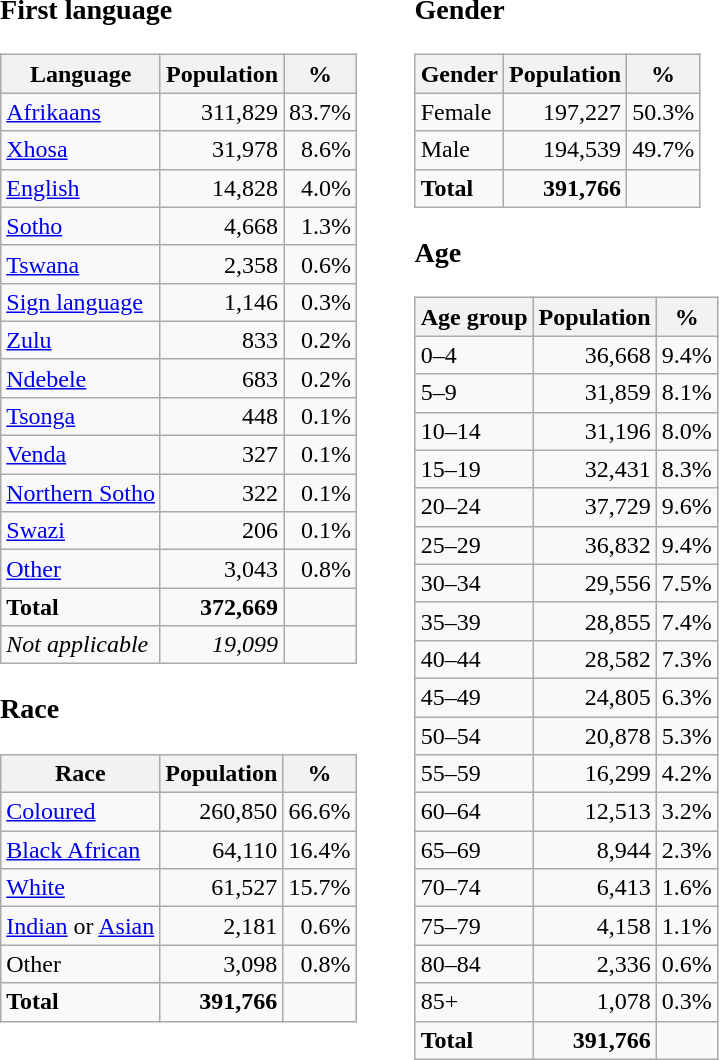<table cellpadding=10>
<tr valign=top>
<td><br><h3>First language</h3><table class="wikitable" style="text-align:right">
<tr>
<th>Language</th>
<th>Population</th>
<th>%</th>
</tr>
<tr>
<td style="text-align:left"><a href='#'>Afrikaans</a></td>
<td>311,829</td>
<td>83.7%</td>
</tr>
<tr>
<td style="text-align:left"><a href='#'>Xhosa</a></td>
<td>31,978</td>
<td>8.6%</td>
</tr>
<tr>
<td style="text-align:left"><a href='#'>English</a></td>
<td>14,828</td>
<td>4.0%</td>
</tr>
<tr>
<td style="text-align:left"><a href='#'>Sotho</a></td>
<td>4,668</td>
<td>1.3%</td>
</tr>
<tr>
<td style="text-align:left"><a href='#'>Tswana</a></td>
<td>2,358</td>
<td>0.6%</td>
</tr>
<tr>
<td style="text-align:left"><a href='#'>Sign language</a></td>
<td>1,146</td>
<td>0.3%</td>
</tr>
<tr>
<td style="text-align:left"><a href='#'>Zulu</a></td>
<td>833</td>
<td>0.2%</td>
</tr>
<tr>
<td style="text-align:left"><a href='#'>Ndebele</a></td>
<td>683</td>
<td>0.2%</td>
</tr>
<tr>
<td style="text-align:left"><a href='#'>Tsonga</a></td>
<td>448</td>
<td>0.1%</td>
</tr>
<tr>
<td style="text-align:left"><a href='#'>Venda</a></td>
<td>327</td>
<td>0.1%</td>
</tr>
<tr>
<td style="text-align:left"><a href='#'>Northern Sotho</a></td>
<td>322</td>
<td>0.1%</td>
</tr>
<tr>
<td style="text-align:left"><a href='#'>Swazi</a></td>
<td>206</td>
<td>0.1%</td>
</tr>
<tr>
<td style="text-align:left"><a href='#'>Other</a></td>
<td>3,043</td>
<td>0.8%</td>
</tr>
<tr>
<td style="text-align:left"><strong>Total</strong></td>
<td><strong>372,669</strong></td>
<td></td>
</tr>
<tr>
<td style="text-align:left"><em>Not applicable</em></td>
<td><em>19,099</em></td>
<td></td>
</tr>
</table>
<h3>Race</h3><table class="wikitable" style="text-align:right">
<tr>
<th>Race</th>
<th>Population</th>
<th>%</th>
</tr>
<tr>
<td style="text-align:left"><a href='#'>Coloured</a></td>
<td>260,850</td>
<td>66.6%</td>
</tr>
<tr>
<td style="text-align:left"><a href='#'>Black African</a></td>
<td>64,110</td>
<td>16.4%</td>
</tr>
<tr>
<td style="text-align:left"><a href='#'>White</a></td>
<td>61,527</td>
<td>15.7%</td>
</tr>
<tr>
<td style="text-align:left"><a href='#'>Indian</a> or <a href='#'>Asian</a></td>
<td>2,181</td>
<td>0.6%</td>
</tr>
<tr>
<td style="text-align:left">Other</td>
<td>3,098</td>
<td>0.8%</td>
</tr>
<tr>
<td style="text-align:left"><strong>Total</strong></td>
<td><strong>391,766</strong></td>
<td></td>
</tr>
</table>
</td>
<td><br><h3>Gender</h3><table class="wikitable" style="text-align:right">
<tr>
<th>Gender</th>
<th>Population</th>
<th>%</th>
</tr>
<tr>
<td style="text-align:left">Female</td>
<td>197,227</td>
<td>50.3%</td>
</tr>
<tr>
<td style="text-align:left">Male</td>
<td>194,539</td>
<td>49.7%</td>
</tr>
<tr>
<td style="text-align:left"><strong>Total</strong></td>
<td><strong>391,766</strong></td>
<td></td>
</tr>
</table>
<h3>Age</h3><table class="wikitable" style="text-align:right">
<tr>
<th>Age group</th>
<th>Population</th>
<th>%</th>
</tr>
<tr>
<td style="text-align:left">0–4</td>
<td>36,668</td>
<td>9.4%</td>
</tr>
<tr>
<td style="text-align:left">5–9</td>
<td>31,859</td>
<td>8.1%</td>
</tr>
<tr>
<td style="text-align:left">10–14</td>
<td>31,196</td>
<td>8.0%</td>
</tr>
<tr>
<td style="text-align:left">15–19</td>
<td>32,431</td>
<td>8.3%</td>
</tr>
<tr>
<td style="text-align:left">20–24</td>
<td>37,729</td>
<td>9.6%</td>
</tr>
<tr>
<td style="text-align:left">25–29</td>
<td>36,832</td>
<td>9.4%</td>
</tr>
<tr>
<td style="text-align:left">30–34</td>
<td>29,556</td>
<td>7.5%</td>
</tr>
<tr>
<td style="text-align:left">35–39</td>
<td>28,855</td>
<td>7.4%</td>
</tr>
<tr>
<td style="text-align:left">40–44</td>
<td>28,582</td>
<td>7.3%</td>
</tr>
<tr>
<td style="text-align:left">45–49</td>
<td>24,805</td>
<td>6.3%</td>
</tr>
<tr>
<td style="text-align:left">50–54</td>
<td>20,878</td>
<td>5.3%</td>
</tr>
<tr>
<td style="text-align:left">55–59</td>
<td>16,299</td>
<td>4.2%</td>
</tr>
<tr>
<td style="text-align:left">60–64</td>
<td>12,513</td>
<td>3.2%</td>
</tr>
<tr>
<td style="text-align:left">65–69</td>
<td>8,944</td>
<td>2.3%</td>
</tr>
<tr>
<td style="text-align:left">70–74</td>
<td>6,413</td>
<td>1.6%</td>
</tr>
<tr>
<td style="text-align:left">75–79</td>
<td>4,158</td>
<td>1.1%</td>
</tr>
<tr>
<td style="text-align:left">80–84</td>
<td>2,336</td>
<td>0.6%</td>
</tr>
<tr>
<td style="text-align:left">85+</td>
<td>1,078</td>
<td>0.3%</td>
</tr>
<tr>
<td style="text-align:left"><strong>Total</strong></td>
<td><strong>391,766</strong></td>
<td></td>
</tr>
</table>
</td>
</tr>
</table>
